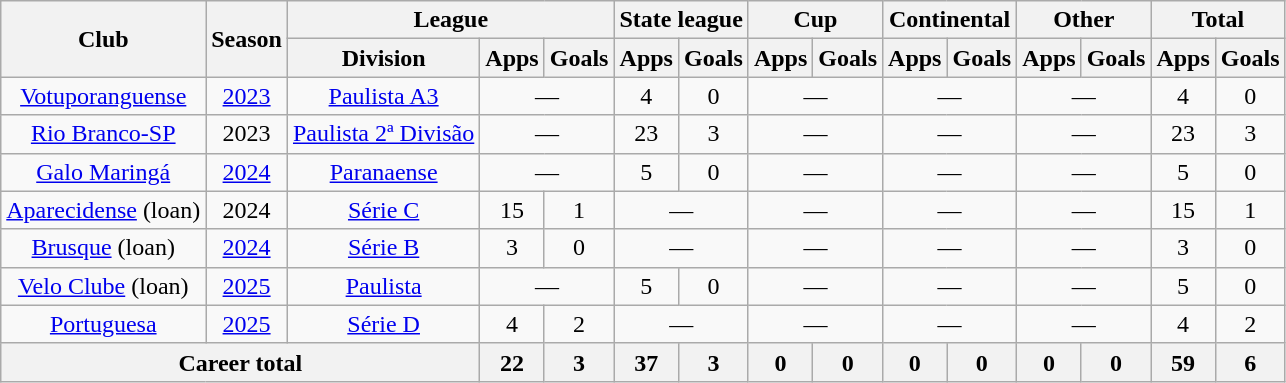<table class="wikitable" style="text-align: center;">
<tr>
<th rowspan="2">Club</th>
<th rowspan="2">Season</th>
<th colspan="3">League</th>
<th colspan="2">State league</th>
<th colspan="2">Cup</th>
<th colspan="2">Continental</th>
<th colspan="2">Other</th>
<th colspan="2">Total</th>
</tr>
<tr>
<th>Division</th>
<th>Apps</th>
<th>Goals</th>
<th>Apps</th>
<th>Goals</th>
<th>Apps</th>
<th>Goals</th>
<th>Apps</th>
<th>Goals</th>
<th>Apps</th>
<th>Goals</th>
<th>Apps</th>
<th>Goals</th>
</tr>
<tr>
<td valign="center"><a href='#'>Votuporanguense</a></td>
<td><a href='#'>2023</a></td>
<td><a href='#'>Paulista A3</a></td>
<td colspan="2">—</td>
<td>4</td>
<td>0</td>
<td colspan="2">—</td>
<td colspan="2">—</td>
<td colspan="2">—</td>
<td>4</td>
<td>0</td>
</tr>
<tr>
<td valign="center"><a href='#'>Rio Branco-SP</a></td>
<td>2023</td>
<td><a href='#'>Paulista 2ª Divisão</a></td>
<td colspan="2">—</td>
<td>23</td>
<td>3</td>
<td colspan="2">—</td>
<td colspan="2">—</td>
<td colspan="2">—</td>
<td>23</td>
<td>3</td>
</tr>
<tr>
<td valign="center"><a href='#'>Galo Maringá</a></td>
<td><a href='#'>2024</a></td>
<td><a href='#'>Paranaense</a></td>
<td colspan="2">—</td>
<td>5</td>
<td>0</td>
<td colspan="2">—</td>
<td colspan="2">—</td>
<td colspan="2">—</td>
<td>5</td>
<td>0</td>
</tr>
<tr>
<td valign="center"><a href='#'>Aparecidense</a> (loan)</td>
<td>2024</td>
<td><a href='#'>Série C</a></td>
<td>15</td>
<td>1</td>
<td colspan="2">—</td>
<td colspan="2">—</td>
<td colspan="2">—</td>
<td colspan="2">—</td>
<td>15</td>
<td>1</td>
</tr>
<tr>
<td valign="center"><a href='#'>Brusque</a> (loan)</td>
<td><a href='#'>2024</a></td>
<td><a href='#'>Série B</a></td>
<td>3</td>
<td>0</td>
<td colspan="2">—</td>
<td colspan="2">—</td>
<td colspan="2">—</td>
<td colspan="2">—</td>
<td>3</td>
<td>0</td>
</tr>
<tr>
<td valign="center"><a href='#'>Velo Clube</a> (loan)</td>
<td><a href='#'>2025</a></td>
<td><a href='#'>Paulista</a></td>
<td colspan="2">—</td>
<td>5</td>
<td>0</td>
<td colspan="2">—</td>
<td colspan="2">—</td>
<td colspan="2">—</td>
<td>5</td>
<td>0</td>
</tr>
<tr>
<td valign="center"><a href='#'>Portuguesa</a></td>
<td><a href='#'>2025</a></td>
<td><a href='#'>Série D</a></td>
<td>4</td>
<td>2</td>
<td colspan="2">—</td>
<td colspan="2">—</td>
<td colspan="2">—</td>
<td colspan="2">—</td>
<td>4</td>
<td>2</td>
</tr>
<tr>
<th colspan="3"><strong>Career total</strong></th>
<th>22</th>
<th>3</th>
<th>37</th>
<th>3</th>
<th>0</th>
<th>0</th>
<th>0</th>
<th>0</th>
<th>0</th>
<th>0</th>
<th>59</th>
<th>6</th>
</tr>
</table>
